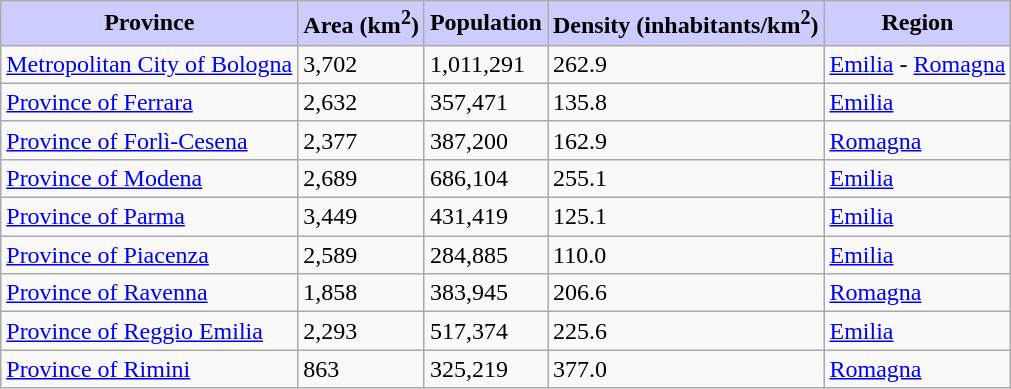<table class="wikitable centered">
<tr>
<th style="background:#ccf;">Province</th>
<th style="background:#ccf;">Area (km<sup>2</sup>)</th>
<th style="background:#ccf;">Population</th>
<th style="background:#ccf;">Density (inhabitants/km<sup>2</sup>)</th>
<th style="background:#ccf;">Region</th>
</tr>
<tr>
<td><a href='#'>Metropolitan City of Bologna</a></td>
<td>3,702</td>
<td>1,011,291</td>
<td>262.9</td>
<td><a href='#'>Emilia</a> - <a href='#'>Romagna</a></td>
</tr>
<tr>
<td><a href='#'>Province of Ferrara</a></td>
<td>2,632</td>
<td>357,471</td>
<td>135.8</td>
<td><a href='#'>Emilia</a></td>
</tr>
<tr>
<td><a href='#'>Province of Forlì-Cesena</a></td>
<td>2,377</td>
<td>387,200</td>
<td>162.9</td>
<td><a href='#'>Romagna</a></td>
</tr>
<tr>
<td><a href='#'>Province of Modena</a></td>
<td>2,689</td>
<td>686,104</td>
<td>255.1</td>
<td><a href='#'>Emilia</a></td>
</tr>
<tr>
<td><a href='#'>Province of Parma</a></td>
<td>3,449</td>
<td>431,419</td>
<td>125.1</td>
<td><a href='#'>Emilia</a></td>
</tr>
<tr>
<td><a href='#'>Province of Piacenza</a></td>
<td>2,589</td>
<td>284,885</td>
<td>110.0</td>
<td><a href='#'>Emilia</a></td>
</tr>
<tr>
<td><a href='#'>Province of Ravenna</a></td>
<td>1,858</td>
<td>383,945</td>
<td>206.6</td>
<td><a href='#'>Romagna</a></td>
</tr>
<tr>
<td><a href='#'>Province of Reggio Emilia</a></td>
<td>2,293</td>
<td>517,374</td>
<td>225.6</td>
<td><a href='#'>Emilia</a></td>
</tr>
<tr>
<td><a href='#'>Province of Rimini</a></td>
<td>863</td>
<td>325,219</td>
<td>377.0</td>
<td><a href='#'>Romagna</a></td>
</tr>
</table>
